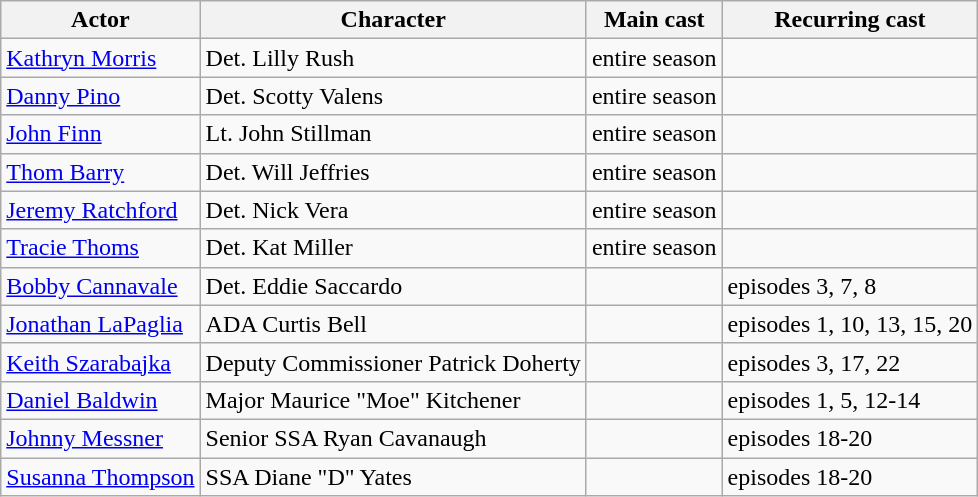<table class="wikitable sortable" border="1">
<tr>
<th>Actor</th>
<th>Character</th>
<th>Main cast</th>
<th>Recurring cast</th>
</tr>
<tr>
<td><a href='#'>Kathryn Morris</a></td>
<td>Det. Lilly Rush</td>
<td>entire season</td>
<td></td>
</tr>
<tr>
<td><a href='#'>Danny Pino</a></td>
<td>Det. Scotty Valens</td>
<td>entire season</td>
<td></td>
</tr>
<tr>
<td><a href='#'>John Finn</a></td>
<td>Lt. John Stillman</td>
<td>entire season</td>
<td></td>
</tr>
<tr>
<td><a href='#'>Thom Barry</a></td>
<td>Det. Will Jeffries</td>
<td>entire season</td>
<td></td>
</tr>
<tr>
<td><a href='#'>Jeremy Ratchford</a></td>
<td>Det. Nick Vera</td>
<td>entire season</td>
<td></td>
</tr>
<tr>
<td><a href='#'>Tracie Thoms</a></td>
<td>Det. Kat Miller</td>
<td>entire season</td>
<td></td>
</tr>
<tr>
<td><a href='#'>Bobby Cannavale</a></td>
<td>Det. Eddie Saccardo</td>
<td></td>
<td>episodes 3, 7, 8</td>
</tr>
<tr>
<td><a href='#'>Jonathan LaPaglia</a></td>
<td>ADA Curtis Bell</td>
<td></td>
<td>episodes 1, 10, 13, 15, 20</td>
</tr>
<tr>
<td><a href='#'>Keith Szarabajka</a></td>
<td>Deputy Commissioner Patrick Doherty</td>
<td></td>
<td>episodes 3, 17, 22</td>
</tr>
<tr>
<td><a href='#'>Daniel Baldwin</a></td>
<td>Major Maurice "Moe" Kitchener</td>
<td></td>
<td>episodes 1, 5, 12-14</td>
</tr>
<tr>
<td><a href='#'>Johnny Messner</a></td>
<td>Senior SSA Ryan Cavanaugh</td>
<td></td>
<td>episodes 18-20</td>
</tr>
<tr>
<td><a href='#'>Susanna Thompson</a></td>
<td>SSA Diane "D" Yates</td>
<td></td>
<td>episodes 18-20</td>
</tr>
</table>
